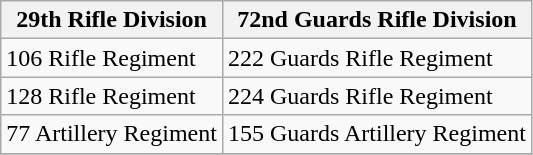<table class="wikitable">
<tr>
<th>29th Rifle Division</th>
<th>72nd Guards Rifle Division</th>
</tr>
<tr>
<td>106 Rifle Regiment</td>
<td>222 Guards Rifle Regiment</td>
</tr>
<tr>
<td>128 Rifle Regiment</td>
<td>224 Guards Rifle Regiment</td>
</tr>
<tr>
<td>77 Artillery Regiment</td>
<td>155 Guards Artillery Regiment</td>
</tr>
<tr>
</tr>
</table>
